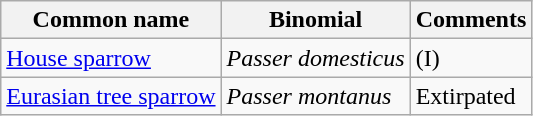<table class="wikitable">
<tr>
<th>Common name</th>
<th>Binomial</th>
<th>Comments</th>
</tr>
<tr>
<td><a href='#'>House sparrow</a></td>
<td><em>Passer domesticus</em></td>
<td>(I)</td>
</tr>
<tr>
<td><a href='#'>Eurasian tree sparrow</a></td>
<td><em>Passer montanus</em></td>
<td>Extirpated</td>
</tr>
</table>
